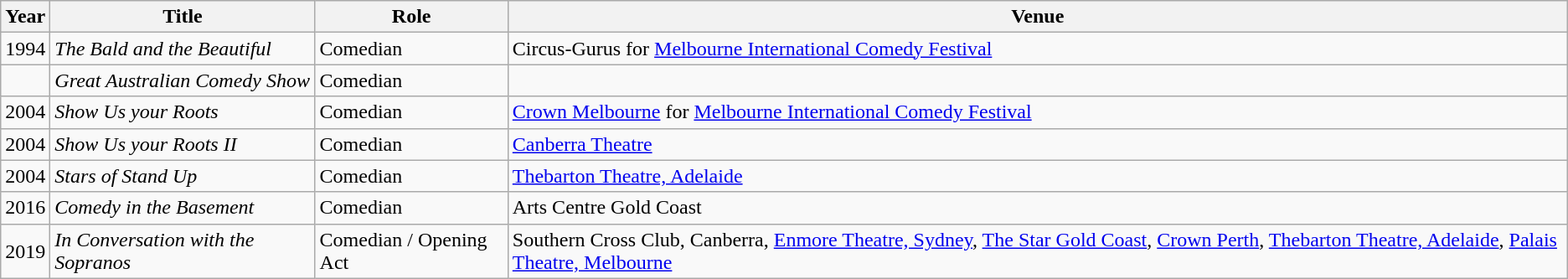<table class="wikitable" border="1">
<tr>
<th>Year</th>
<th>Title</th>
<th>Role</th>
<th>Venue</th>
</tr>
<tr>
<td>1994</td>
<td><em>The Bald and the Beautiful</em></td>
<td>Comedian</td>
<td>Circus-Gurus for <a href='#'>Melbourne International Comedy Festival</a></td>
</tr>
<tr>
<td></td>
<td><em>Great Australian Comedy Show</em></td>
<td>Comedian</td>
<td></td>
</tr>
<tr>
<td>2004</td>
<td><em>Show Us your Roots</em></td>
<td>Comedian</td>
<td><a href='#'>Crown Melbourne</a> for <a href='#'>Melbourne International Comedy Festival</a></td>
</tr>
<tr>
<td>2004</td>
<td><em>Show Us your Roots II</em></td>
<td>Comedian</td>
<td><a href='#'>Canberra Theatre</a></td>
</tr>
<tr>
<td>2004</td>
<td><em>Stars of Stand Up</em></td>
<td>Comedian</td>
<td><a href='#'>Thebarton Theatre, Adelaide</a></td>
</tr>
<tr>
<td>2016</td>
<td><em>Comedy in the Basement</em></td>
<td>Comedian</td>
<td>Arts Centre Gold Coast</td>
</tr>
<tr>
<td>2019</td>
<td><em>In Conversation with the Sopranos</em></td>
<td>Comedian / Opening Act</td>
<td>Southern Cross Club, Canberra, <a href='#'>Enmore Theatre, Sydney</a>, <a href='#'>The Star Gold Coast</a>, <a href='#'>Crown Perth</a>, <a href='#'>Thebarton Theatre, Adelaide</a>, <a href='#'>Palais Theatre, Melbourne</a></td>
</tr>
</table>
